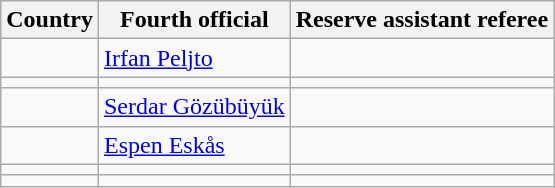<table class="wikitable" style="display:inline-table;">
<tr>
<th>Country</th>
<th>Fourth official</th>
<th>Reserve assistant referee</th>
</tr>
<tr>
<td></td>
<td><a href='#'>Irfan Peljto</a></td>
<td></td>
</tr>
<tr>
<td></td>
<td></td>
<td></td>
</tr>
<tr>
<td></td>
<td><a href='#'>Serdar Gözübüyük</a></td>
<td></td>
</tr>
<tr>
<td></td>
<td><a href='#'>Espen Eskås</a></td>
<td></td>
</tr>
<tr>
<td></td>
<td></td>
<td></td>
</tr>
<tr>
<td></td>
<td></td>
<td></td>
</tr>
</table>
